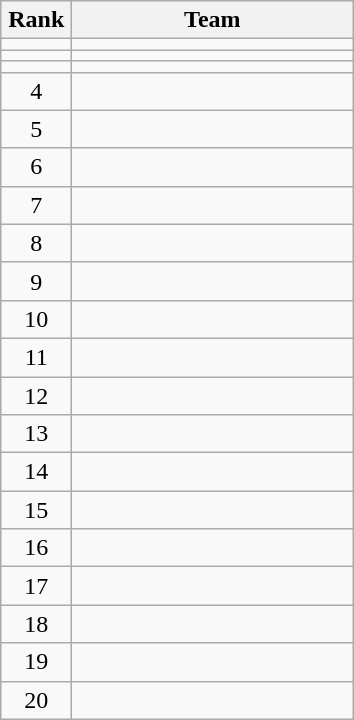<table class="wikitable" style="text-align: center;">
<tr>
<th width=40>Rank</th>
<th width=180>Team</th>
</tr>
<tr>
<td></td>
<td align=left></td>
</tr>
<tr>
<td></td>
<td align=left></td>
</tr>
<tr>
<td></td>
<td align=left></td>
</tr>
<tr>
<td>4</td>
<td align=left></td>
</tr>
<tr>
<td>5</td>
<td align=left></td>
</tr>
<tr>
<td>6</td>
<td align=left></td>
</tr>
<tr>
<td>7</td>
<td align=left></td>
</tr>
<tr>
<td>8</td>
<td align=left></td>
</tr>
<tr>
<td>9</td>
<td align=left></td>
</tr>
<tr>
<td>10</td>
<td align=left></td>
</tr>
<tr>
<td>11</td>
<td align=left></td>
</tr>
<tr>
<td>12</td>
<td align=left></td>
</tr>
<tr>
<td>13</td>
<td align=left></td>
</tr>
<tr>
<td>14</td>
<td align=left></td>
</tr>
<tr>
<td>15</td>
<td align=left></td>
</tr>
<tr>
<td>16</td>
<td align=left></td>
</tr>
<tr>
<td>17</td>
<td align=left></td>
</tr>
<tr>
<td>18</td>
<td align=left></td>
</tr>
<tr>
<td>19</td>
<td align=left></td>
</tr>
<tr>
<td>20</td>
<td align=left></td>
</tr>
</table>
